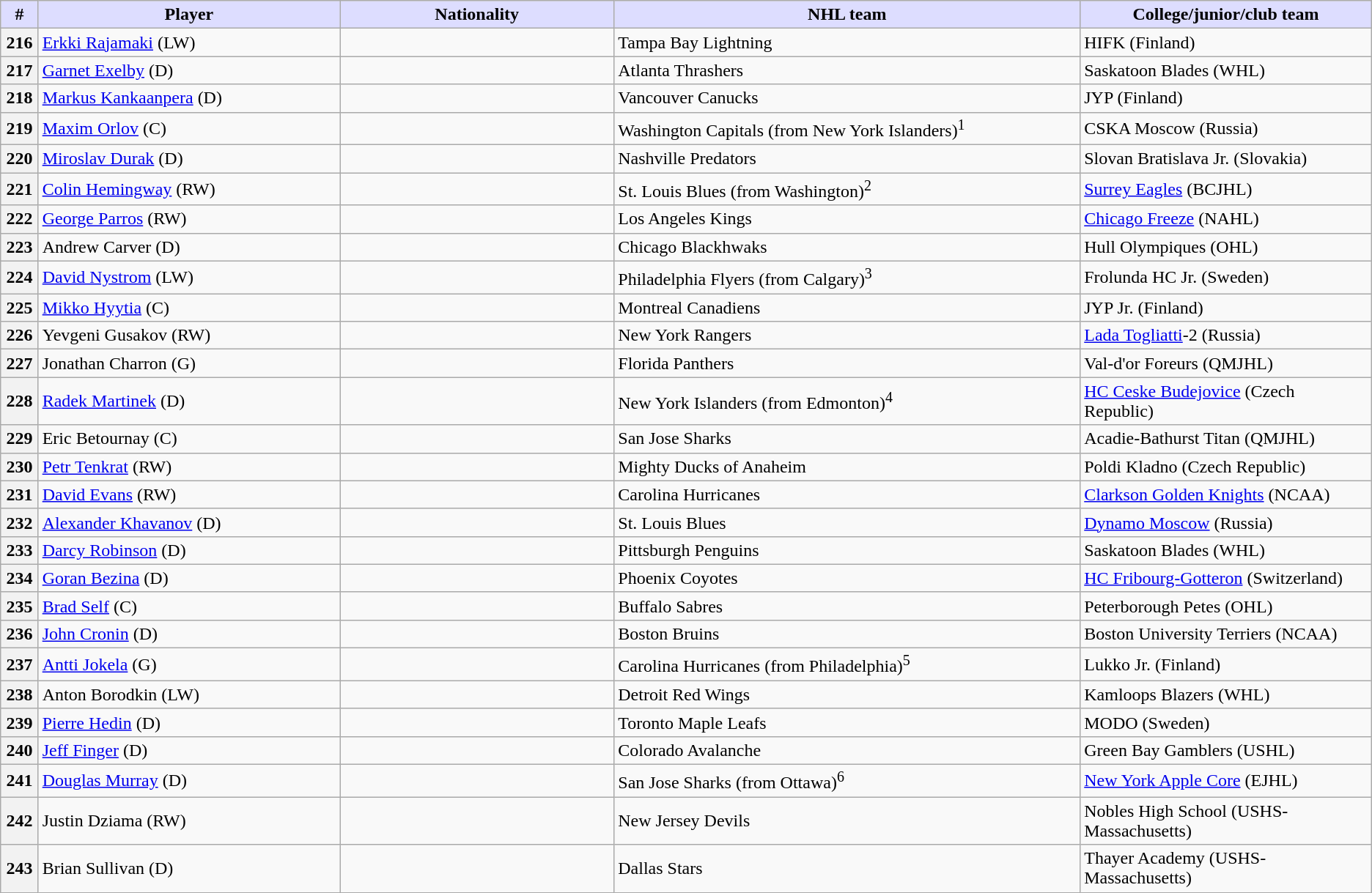<table class="wikitable">
<tr>
<th style="background:#ddf; width:2.75%;">#</th>
<th style="background:#ddf; width:22.0%;">Player</th>
<th style="background:#ddf; width:20.0%;">Nationality</th>
<th style="background:#ddf; width:34.0%;">NHL team</th>
<th style="background:#ddf; width:100.0%;">College/junior/club team</th>
</tr>
<tr>
<th>216</th>
<td><a href='#'>Erkki Rajamaki</a> (LW)</td>
<td></td>
<td>Tampa Bay Lightning</td>
<td>HIFK (Finland)</td>
</tr>
<tr>
<th>217</th>
<td><a href='#'>Garnet Exelby</a> (D)</td>
<td></td>
<td>Atlanta Thrashers</td>
<td>Saskatoon Blades (WHL)</td>
</tr>
<tr>
<th>218</th>
<td><a href='#'>Markus Kankaanpera</a> (D)</td>
<td></td>
<td>Vancouver Canucks</td>
<td>JYP (Finland)</td>
</tr>
<tr>
<th>219</th>
<td><a href='#'>Maxim Orlov</a> (C)</td>
<td></td>
<td>Washington Capitals (from New York Islanders)<sup>1</sup></td>
<td>CSKA Moscow (Russia)</td>
</tr>
<tr>
<th>220</th>
<td><a href='#'>Miroslav Durak</a> (D)</td>
<td></td>
<td>Nashville Predators</td>
<td>Slovan Bratislava Jr. (Slovakia)</td>
</tr>
<tr>
<th>221</th>
<td><a href='#'>Colin Hemingway</a> (RW)</td>
<td></td>
<td>St. Louis Blues (from Washington)<sup>2</sup></td>
<td><a href='#'>Surrey Eagles</a> (BCJHL)</td>
</tr>
<tr>
<th>222</th>
<td><a href='#'>George Parros</a> (RW)</td>
<td></td>
<td>Los Angeles Kings</td>
<td><a href='#'>Chicago Freeze</a> (NAHL)</td>
</tr>
<tr>
<th>223</th>
<td>Andrew Carver (D)</td>
<td></td>
<td>Chicago Blackhwaks</td>
<td>Hull Olympiques (OHL)</td>
</tr>
<tr>
<th>224</th>
<td><a href='#'>David Nystrom</a> (LW)</td>
<td></td>
<td>Philadelphia Flyers (from Calgary)<sup>3</sup></td>
<td>Frolunda HC Jr. (Sweden)</td>
</tr>
<tr>
<th>225</th>
<td><a href='#'>Mikko Hyytia</a> (C)</td>
<td></td>
<td>Montreal Canadiens</td>
<td>JYP Jr. (Finland)</td>
</tr>
<tr>
<th>226</th>
<td>Yevgeni Gusakov (RW)</td>
<td></td>
<td>New York Rangers</td>
<td><a href='#'>Lada Togliatti</a>-2 (Russia)</td>
</tr>
<tr>
<th>227</th>
<td>Jonathan Charron (G)</td>
<td></td>
<td>Florida Panthers</td>
<td>Val-d'or Foreurs (QMJHL)</td>
</tr>
<tr>
<th>228</th>
<td><a href='#'>Radek Martinek</a> (D)</td>
<td></td>
<td>New York Islanders (from Edmonton)<sup>4</sup></td>
<td><a href='#'>HC Ceske Budejovice</a> (Czech Republic)</td>
</tr>
<tr>
<th>229</th>
<td>Eric Betournay (C)</td>
<td></td>
<td>San Jose Sharks</td>
<td>Acadie-Bathurst Titan (QMJHL)</td>
</tr>
<tr>
<th>230</th>
<td><a href='#'>Petr Tenkrat</a> (RW)</td>
<td></td>
<td>Mighty Ducks of Anaheim</td>
<td>Poldi Kladno (Czech Republic)</td>
</tr>
<tr>
<th>231</th>
<td><a href='#'>David Evans</a> (RW)</td>
<td></td>
<td>Carolina Hurricanes</td>
<td><a href='#'>Clarkson Golden Knights</a> (NCAA)</td>
</tr>
<tr>
<th>232</th>
<td><a href='#'>Alexander Khavanov</a> (D)</td>
<td></td>
<td>St. Louis Blues</td>
<td><a href='#'>Dynamo Moscow</a> (Russia)</td>
</tr>
<tr>
<th>233</th>
<td><a href='#'>Darcy Robinson</a> (D)</td>
<td></td>
<td>Pittsburgh Penguins</td>
<td>Saskatoon Blades (WHL)</td>
</tr>
<tr>
<th>234</th>
<td><a href='#'>Goran Bezina</a> (D)</td>
<td></td>
<td>Phoenix Coyotes</td>
<td><a href='#'>HC Fribourg-Gotteron</a> (Switzerland)</td>
</tr>
<tr>
<th>235</th>
<td><a href='#'>Brad Self</a> (C)</td>
<td></td>
<td>Buffalo Sabres</td>
<td>Peterborough Petes (OHL)</td>
</tr>
<tr>
<th>236</th>
<td><a href='#'>John Cronin</a> (D)</td>
<td></td>
<td>Boston Bruins</td>
<td>Boston University Terriers (NCAA)</td>
</tr>
<tr>
<th>237</th>
<td><a href='#'>Antti Jokela</a> (G)</td>
<td></td>
<td>Carolina Hurricanes (from Philadelphia)<sup>5</sup></td>
<td>Lukko Jr. (Finland)</td>
</tr>
<tr>
<th>238</th>
<td>Anton Borodkin (LW)</td>
<td></td>
<td>Detroit Red Wings</td>
<td>Kamloops Blazers (WHL)</td>
</tr>
<tr>
<th>239</th>
<td><a href='#'>Pierre Hedin</a> (D)</td>
<td></td>
<td>Toronto Maple Leafs</td>
<td>MODO (Sweden)</td>
</tr>
<tr>
<th>240</th>
<td><a href='#'>Jeff Finger</a> (D)</td>
<td></td>
<td>Colorado Avalanche</td>
<td>Green Bay Gamblers (USHL)</td>
</tr>
<tr>
<th>241</th>
<td><a href='#'>Douglas Murray</a> (D)</td>
<td></td>
<td>San Jose Sharks (from Ottawa)<sup>6</sup></td>
<td><a href='#'>New York Apple Core</a> (EJHL)</td>
</tr>
<tr>
<th>242</th>
<td>Justin Dziama (RW)</td>
<td></td>
<td>New Jersey Devils</td>
<td>Nobles High School (USHS-Massachusetts)</td>
</tr>
<tr>
<th>243</th>
<td>Brian Sullivan (D)</td>
<td></td>
<td>Dallas Stars</td>
<td>Thayer Academy (USHS-Massachusetts)</td>
</tr>
</table>
